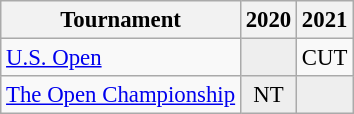<table class="wikitable" style="font-size:95%;text-align:center;">
<tr>
<th>Tournament</th>
<th>2020</th>
<th>2021</th>
</tr>
<tr>
<td align=left><a href='#'>U.S. Open</a></td>
<td style="background:#eeeeee;"></td>
<td>CUT</td>
</tr>
<tr>
<td align=left><a href='#'>The Open Championship</a></td>
<td style="background:#eeeeee;">NT</td>
<td style="background:#eeeeee;"></td>
</tr>
</table>
